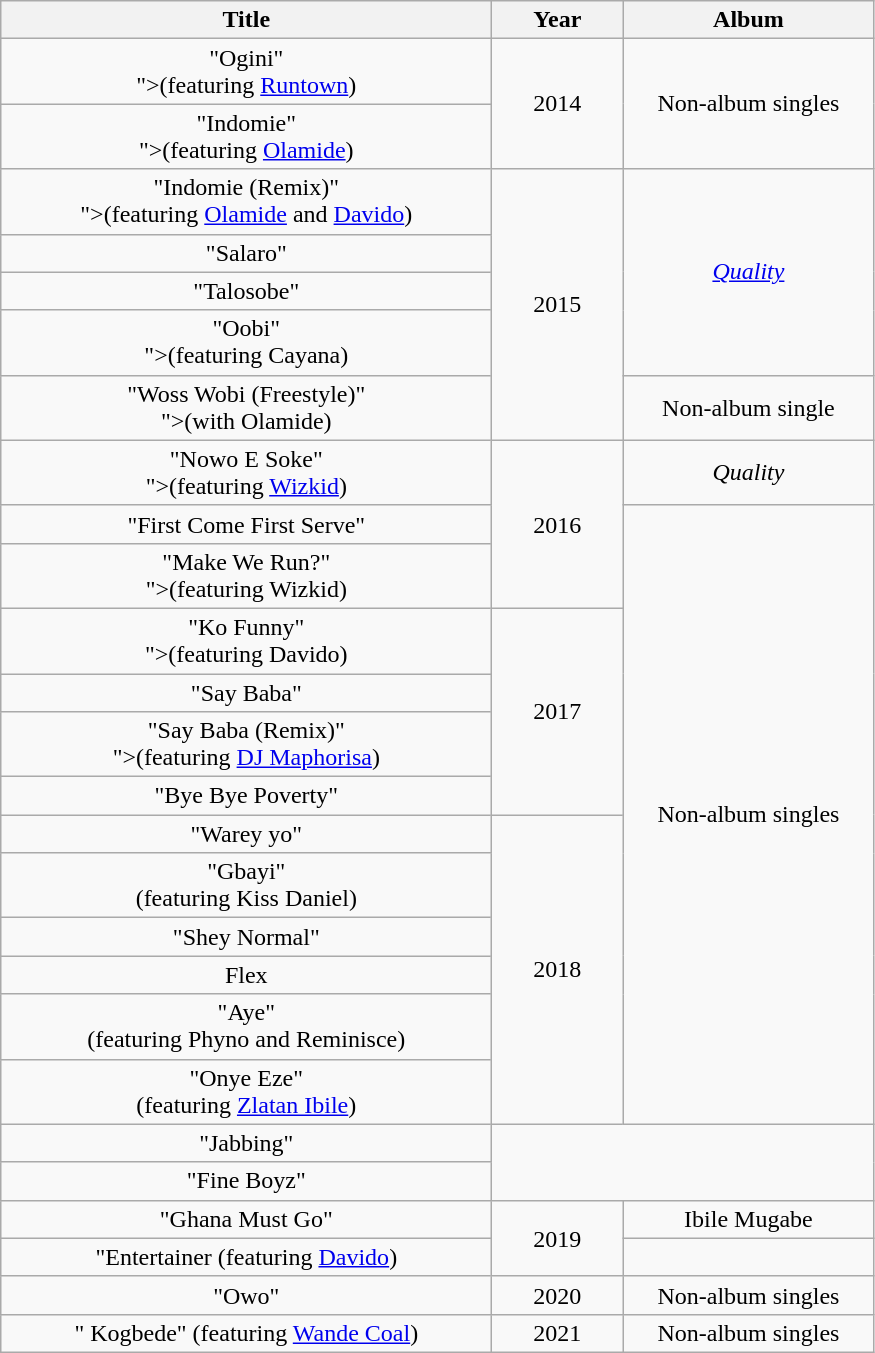<table class="wikitable plainrowheaders" style="text-align:center;">
<tr>
<th scope="col" style="width:20em;">Title</th>
<th scope="col" style="width:5em;">Year</th>
<th scope="col" style="width:10em;">Album</th>
</tr>
<tr>
<td>"Ogini"<br><span>">(featuring <a href='#'>Runtown</a>)</span></td>
<td rowspan="2">2014</td>
<td rowspan="2">Non-album singles</td>
</tr>
<tr>
<td>"Indomie"<br><span>">(featuring <a href='#'>Olamide</a>)</span></td>
</tr>
<tr>
<td>"Indomie (Remix)"<br><span>">(featuring <a href='#'>Olamide</a> and <a href='#'>Davido</a>)</span></td>
<td rowspan="5">2015</td>
<td rowspan="4"><em><a href='#'>Quality</a></em></td>
</tr>
<tr>
<td>"Salaro"</td>
</tr>
<tr>
<td>"Talosobe"</td>
</tr>
<tr>
<td>"Oobi"<br><span>">(featuring Cayana)</span></td>
</tr>
<tr>
<td>"Woss Wobi (Freestyle)"<br><span>">(with Olamide)</span></td>
<td>Non-album single</td>
</tr>
<tr>
<td>"Nowo E Soke"<br><span>">(featuring <a href='#'>Wizkid</a>)</span></td>
<td rowspan="3">2016</td>
<td><em>Quality</em></td>
</tr>
<tr>
<td>"First Come First Serve"</td>
<td rowspan="12">Non-album singles</td>
</tr>
<tr>
<td>"Make We Run?"<br><span>">(featuring Wizkid)</span></td>
</tr>
<tr>
<td>"Ko Funny"<br><span>">(featuring Davido)</span></td>
<td rowspan="4">2017</td>
</tr>
<tr>
<td>"Say Baba"</td>
</tr>
<tr>
<td>"Say Baba (Remix)"<br><span>">(featuring <a href='#'>DJ Maphorisa</a>)</span></td>
</tr>
<tr>
<td>"Bye Bye Poverty"</td>
</tr>
<tr>
<td>"Warey yo"</td>
<td rowspan="6">2018</td>
</tr>
<tr>
<td>"Gbayi"<br>(featuring Kiss Daniel)</td>
</tr>
<tr>
<td>"Shey Normal"</td>
</tr>
<tr>
<td>Flex</td>
</tr>
<tr>
<td>"Aye"<br>(featuring Phyno and Reminisce)</td>
</tr>
<tr>
<td>"Onye Eze"<br>(featuring <a href='#'>Zlatan Ibile</a>)</td>
</tr>
<tr>
<td>"Jabbing"</td>
</tr>
<tr>
<td>"Fine Boyz"</td>
</tr>
<tr>
<td>"Ghana Must Go"</td>
<td rowspan="2">2019</td>
<td>Ibile Mugabe</td>
</tr>
<tr>
<td>"Entertainer (featuring <a href='#'>Davido</a>)</td>
</tr>
<tr>
<td>"Owo"</td>
<td>2020</td>
<td>Non-album singles</td>
</tr>
<tr>
<td>" Kogbede" (featuring <a href='#'>Wande Coal</a>)</td>
<td>2021</td>
<td>Non-album singles</td>
</tr>
</table>
